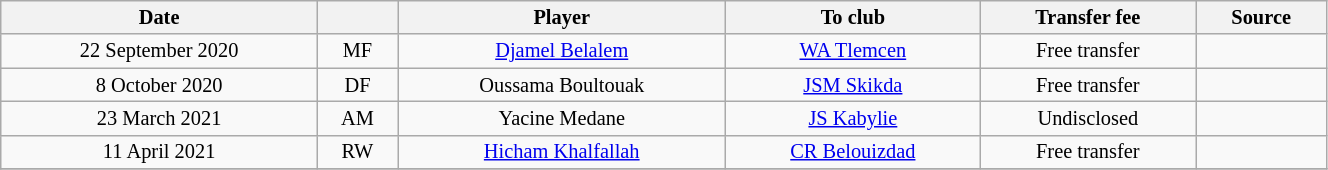<table class="wikitable sortable" style="width:70%; text-align:center; font-size:85%; text-align:centre;">
<tr>
<th>Date</th>
<th></th>
<th>Player</th>
<th>To club</th>
<th>Transfer fee</th>
<th>Source</th>
</tr>
<tr>
<td>22 September 2020</td>
<td>MF</td>
<td> <a href='#'>Djamel Belalem</a></td>
<td><a href='#'>WA Tlemcen</a></td>
<td>Free transfer</td>
<td></td>
</tr>
<tr>
<td>8 October 2020</td>
<td>DF</td>
<td> Oussama Boultouak</td>
<td><a href='#'>JSM Skikda</a></td>
<td>Free transfer</td>
<td></td>
</tr>
<tr>
<td>23 March 2021</td>
<td>AM</td>
<td> Yacine Medane</td>
<td><a href='#'>JS Kabylie</a></td>
<td>Undisclosed</td>
<td></td>
</tr>
<tr>
<td>11 April 2021</td>
<td>RW</td>
<td> <a href='#'>Hicham Khalfallah</a></td>
<td><a href='#'>CR Belouizdad</a></td>
<td>Free transfer</td>
<td></td>
</tr>
<tr>
</tr>
</table>
